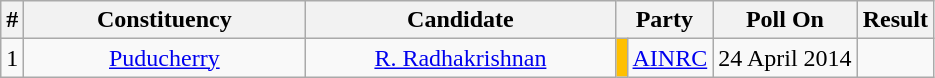<table class="wikitable sortable" style="text-align:center;">
<tr>
<th>#</th>
<th style="width:180px;">Constituency</th>
<th style="width:200px;">Candidate</th>
<th colspan="2">Party</th>
<th>Poll On</th>
<th>Result</th>
</tr>
<tr>
<td style="text-align:center;">1</td>
<td><a href='#'>Puducherry</a></td>
<td><a href='#'>R. Radhakrishnan</a></td>
<td bgcolor=#FFC000></td>
<td><a href='#'>AINRC</a></td>
<td>24 April 2014</td>
<td></td>
</tr>
</table>
